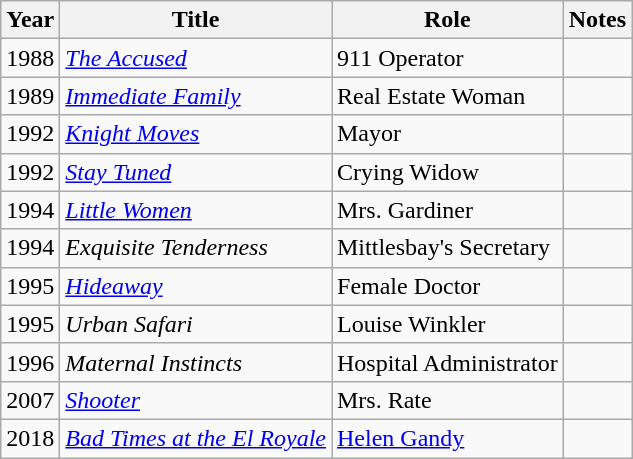<table class="wikitable">
<tr>
<th>Year</th>
<th>Title</th>
<th>Role</th>
<th>Notes</th>
</tr>
<tr>
<td>1988</td>
<td><em><a href='#'>The Accused</a></em></td>
<td>911 Operator</td>
<td></td>
</tr>
<tr>
<td>1989</td>
<td><em><a href='#'>Immediate Family</a></em></td>
<td>Real Estate Woman</td>
<td></td>
</tr>
<tr>
<td>1992</td>
<td><em><a href='#'>Knight Moves</a></em></td>
<td>Mayor</td>
<td></td>
</tr>
<tr>
<td>1992</td>
<td><em><a href='#'>Stay Tuned</a></em></td>
<td>Crying Widow</td>
<td></td>
</tr>
<tr>
<td>1994</td>
<td><em><a href='#'>Little Women</a></em></td>
<td>Mrs. Gardiner</td>
<td></td>
</tr>
<tr>
<td>1994</td>
<td><em>Exquisite Tenderness</em></td>
<td>Mittlesbay's Secretary</td>
<td></td>
</tr>
<tr>
<td>1995</td>
<td><em><a href='#'>Hideaway</a></em></td>
<td>Female Doctor</td>
<td></td>
</tr>
<tr>
<td>1995</td>
<td><em>Urban Safari</em></td>
<td>Louise Winkler</td>
<td></td>
</tr>
<tr>
<td>1996</td>
<td><em>Maternal Instincts</em></td>
<td>Hospital Administrator</td>
<td></td>
</tr>
<tr>
<td>2007</td>
<td><em><a href='#'>Shooter</a></em></td>
<td>Mrs. Rate</td>
<td></td>
</tr>
<tr>
<td>2018</td>
<td><em><a href='#'>Bad Times at the El Royale</a></em></td>
<td><a href='#'>Helen Gandy</a></td>
<td></td>
</tr>
</table>
